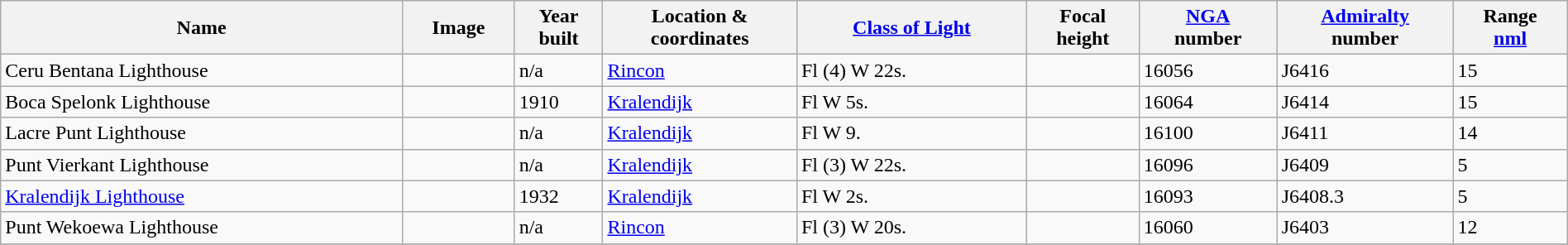<table class="wikitable sortable" style="width:100%">
<tr>
<th>Name</th>
<th>Image</th>
<th>Year<br>built</th>
<th>Location &<br> coordinates</th>
<th><a href='#'>Class of Light</a><br></th>
<th>Focal<br>height<br></th>
<th><a href='#'>NGA</a><br>number<br></th>
<th><a href='#'>Admiralty</a><br>number<br></th>
<th>Range<br><a href='#'>nml</a><br></th>
</tr>
<tr>
<td>Ceru Bentana Lighthouse</td>
<td></td>
<td>n/a</td>
<td><a href='#'>Rincon</a><br></td>
<td>Fl (4) W 22s.</td>
<td></td>
<td>16056</td>
<td>J6416</td>
<td>15</td>
</tr>
<tr>
<td>Boca Spelonk Lighthouse</td>
<td></td>
<td>1910</td>
<td><a href='#'>Kralendijk</a><br> </td>
<td>Fl W 5s.</td>
<td></td>
<td>16064</td>
<td>J6414</td>
<td>15</td>
</tr>
<tr>
<td>Lacre Punt Lighthouse</td>
<td></td>
<td>n/a</td>
<td><a href='#'>Kralendijk</a><br> </td>
<td>Fl W 9.</td>
<td></td>
<td>16100</td>
<td>J6411</td>
<td>14</td>
</tr>
<tr>
<td>Punt Vierkant Lighthouse</td>
<td></td>
<td>n/a</td>
<td><a href='#'>Kralendijk</a><br></td>
<td>Fl (3) W 22s.</td>
<td></td>
<td>16096</td>
<td>J6409</td>
<td>5</td>
</tr>
<tr>
<td><a href='#'>Kralendijk Lighthouse</a></td>
<td></td>
<td>1932</td>
<td><a href='#'>Kralendijk</a><br></td>
<td>Fl W 2s.</td>
<td></td>
<td>16093</td>
<td>J6408.3</td>
<td>5</td>
</tr>
<tr>
<td>Punt Wekoewa Lighthouse</td>
<td></td>
<td>n/a</td>
<td><a href='#'>Rincon</a><br></td>
<td>Fl (3) W 20s.</td>
<td></td>
<td>16060</td>
<td>J6403</td>
<td>12</td>
</tr>
<tr>
</tr>
</table>
